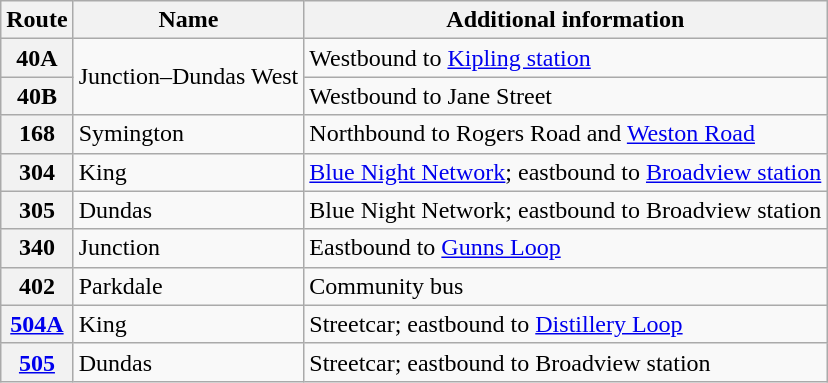<table class="wikitable">
<tr>
<th>Route</th>
<th>Name</th>
<th>Additional information</th>
</tr>
<tr>
<th>40A</th>
<td rowspan=2>Junction–Dundas West</td>
<td>Westbound to <a href='#'>Kipling station</a></td>
</tr>
<tr>
<th>40B</th>
<td>Westbound to Jane Street</td>
</tr>
<tr>
<th>168</th>
<td>Symington</td>
<td>Northbound to Rogers Road and <a href='#'>Weston Road</a></td>
</tr>
<tr>
<th>304</th>
<td>King</td>
<td><a href='#'>Blue Night Network</a>; eastbound to <a href='#'>Broadview station</a></td>
</tr>
<tr>
<th>305</th>
<td>Dundas</td>
<td>Blue Night Network; eastbound to Broadview station</td>
</tr>
<tr>
<th>340</th>
<td>Junction</td>
<td>Eastbound to <a href='#'>Gunns Loop</a></td>
</tr>
<tr>
<th>402</th>
<td>Parkdale</td>
<td>Community bus</td>
</tr>
<tr>
<th><a href='#'>504A</a></th>
<td>King</td>
<td>Streetcar; eastbound to <a href='#'>Distillery Loop</a></td>
</tr>
<tr>
<th><a href='#'>505</a></th>
<td>Dundas</td>
<td>Streetcar; eastbound to Broadview station</td>
</tr>
</table>
